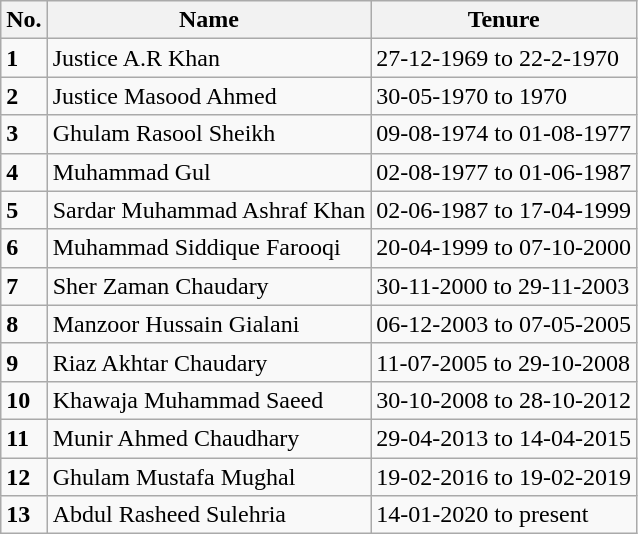<table class="wikitable">
<tr>
<th>No.</th>
<th>Name</th>
<th>Tenure</th>
</tr>
<tr>
<td><strong>1</strong></td>
<td>Justice A.R  Khan</td>
<td>27-12-1969 to 22-2-1970</td>
</tr>
<tr>
<td><strong>2</strong></td>
<td>Justice Masood Ahmed</td>
<td>30-05-1970 to 1970</td>
</tr>
<tr>
<td><strong>3</strong></td>
<td>Ghulam Rasool Sheikh</td>
<td>09-08-1974 to 01-08-1977</td>
</tr>
<tr>
<td><strong>4</strong></td>
<td>Muhammad Gul</td>
<td>02-08-1977 to 01-06-1987</td>
</tr>
<tr>
<td><strong>5</strong></td>
<td>Sardar Muhammad Ashraf Khan</td>
<td>02-06-1987 to 17-04-1999</td>
</tr>
<tr>
<td><strong>6</strong></td>
<td>Muhammad Siddique Farooqi</td>
<td>20-04-1999 to 07-10-2000</td>
</tr>
<tr>
<td><strong>7</strong></td>
<td>Sher Zaman Chaudary</td>
<td>30-11-2000 to 29-11-2003</td>
</tr>
<tr>
<td><strong>8</strong></td>
<td>Manzoor Hussain Gialani</td>
<td>06-12-2003 to 07-05-2005</td>
</tr>
<tr>
<td><strong>9</strong></td>
<td>Riaz Akhtar Chaudary</td>
<td>11-07-2005 to 29-10-2008</td>
</tr>
<tr>
<td><strong>10</strong></td>
<td>Khawaja Muhammad Saeed</td>
<td>30-10-2008 to 28-10-2012</td>
</tr>
<tr>
<td><strong>11</strong></td>
<td>Munir Ahmed Chaudhary</td>
<td>29-04-2013 to 14-04-2015</td>
</tr>
<tr>
<td><strong>12</strong></td>
<td>Ghulam Mustafa Mughal</td>
<td>19-02-2016 to 19-02-2019</td>
</tr>
<tr>
<td><strong>13</strong></td>
<td>Abdul Rasheed Sulehria</td>
<td>14-01-2020 to present</td>
</tr>
</table>
